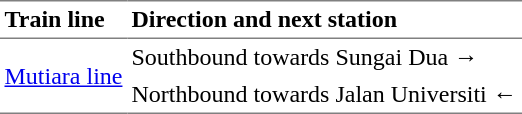<table border="0" cellspacing="0" cellpadding="3">
<tr>
<td style="border-top:solid 1px gray;border-bottom:solid 1px gray;"><strong>Train line</strong></td>
<td style="border-top:solid 1px gray;border-bottom:solid 1px gray;"><strong>Direction and next station</strong></td>
</tr>
<tr>
<td rowspan="2" style="border-bottom:solid 1px grey;"> <a href='#'>Mutiara line</a></td>
<td style="border-bottom:solid 1px white;">Southbound towards Sungai Dua  →</td>
</tr>
<tr>
<td style="border-bottom:solid 1px gray;">Northbound towards Jalan Universiti  ←</td>
</tr>
</table>
